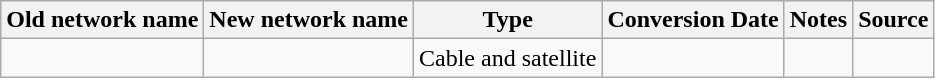<table class="wikitable">
<tr>
<th>Old network name</th>
<th>New network name</th>
<th>Type</th>
<th>Conversion Date</th>
<th>Notes</th>
<th>Source</th>
</tr>
<tr>
<td><a href='#'></a></td>
<td></td>
<td>Cable and satellite</td>
<td></td>
<td></td>
<td></td>
</tr>
</table>
